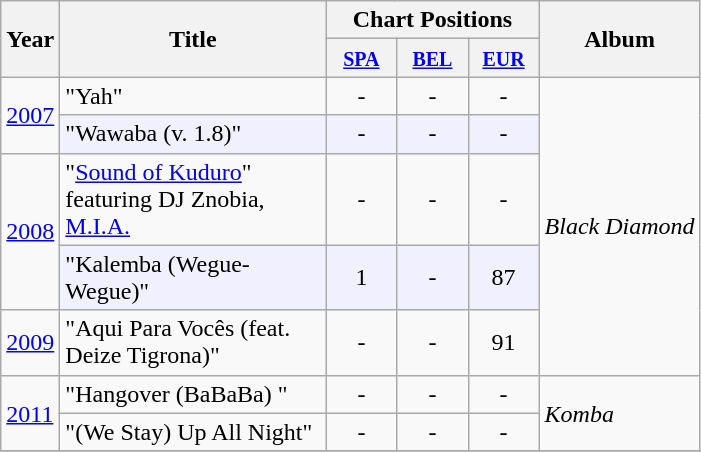<table class="wikitable">
<tr>
<th bgcolor="lightsteelblue" width="25" rowspan="2">Year</th>
<th bgcolor="lightsteelblue" width="170" rowspan="2">Title</th>
<th bgcolor="lightsteelblue" colspan="3">Chart Positions</th>
<th bgcolor="lightsteelblue" width="100" rowspan="2">Album</th>
</tr>
<tr bgcolor="#efefef">
<th bgcolor="#e2e2e2" width="40"><small><a href='#'>SPA</a></small></th>
<th bgcolor="#e2e2e2" width="40"><small><a href='#'>BEL</a></small></th>
<th bgcolor="#e2e2e2" width="40"><small><a href='#'>EUR</a></small></th>
</tr>
<tr>
<td rowspan="2"><a href='#'>2007</a></td>
<td>"Yah"</td>
<td align="center">-</td>
<td align="center">-</td>
<td align="center">-</td>
<td rowspan=5><em>Black Diamond</em></td>
</tr>
<tr bgcolor="#f0f0ff">
<td>"Wawaba (v. 1.8)"</td>
<td align="center">-</td>
<td align="center">-</td>
<td align="center">-</td>
</tr>
<tr>
<td rowspan="2"><a href='#'>2008</a></td>
<td>"<a href='#'>Sound of Kuduro</a>" featuring DJ Znobia, <a href='#'>M.I.A.</a></td>
<td align="center">-</td>
<td align="center">-</td>
<td align="center">-</td>
</tr>
<tr bgcolor="#f0f0ff">
<td>"Kalemba (Wegue-Wegue)"</td>
<td align="center">1</td>
<td align="center">-</td>
<td align="center">87</td>
</tr>
<tr>
<td rowspan="1"><a href='#'>2009</a></td>
<td>"Aqui Para Vocês (feat. Deize Tigrona)"</td>
<td align="center">-</td>
<td align="center">-</td>
<td align="center">91</td>
</tr>
<tr>
<td rowspan="2"><a href='#'>2011</a></td>
<td>"Hangover (BaBaBa) "</td>
<td align="center">-</td>
<td align="center">-</td>
<td align="center">-</td>
<td rowspan=2><em>Komba</em></td>
</tr>
<tr>
<td>"(We Stay) Up All Night"</td>
<td align="center">-</td>
<td align="center">-</td>
<td align="center">-</td>
</tr>
<tr>
</tr>
</table>
